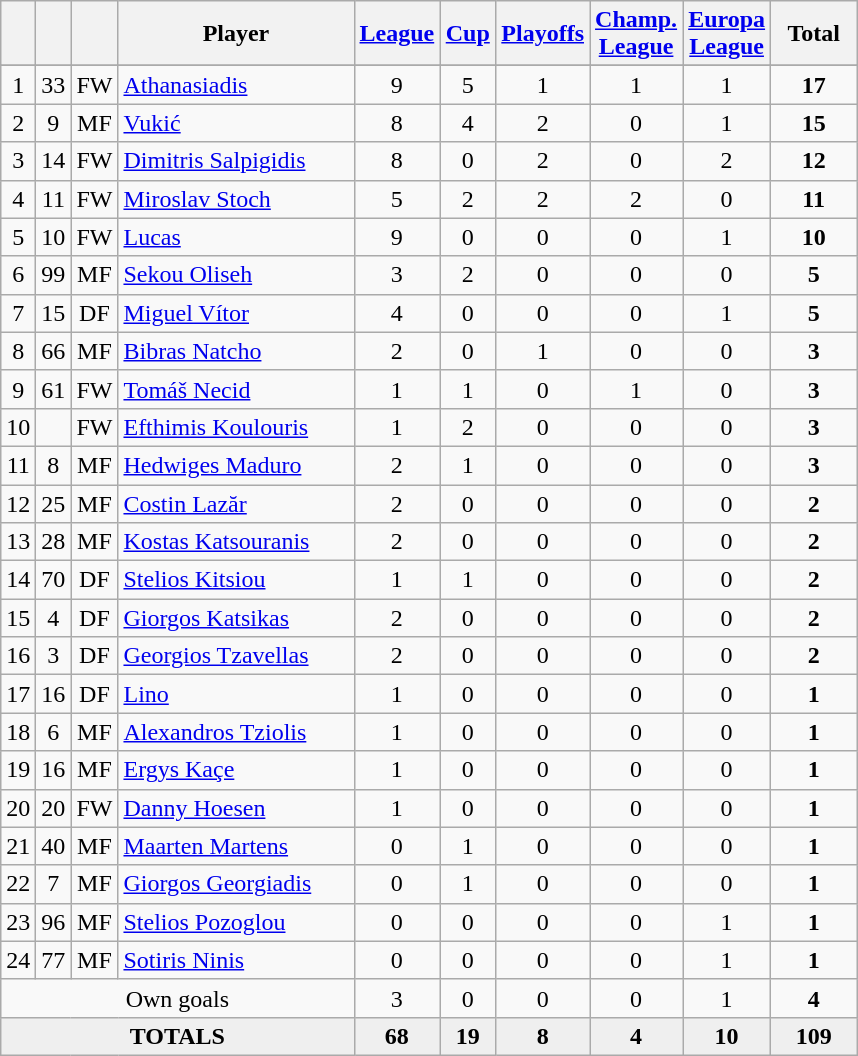<table class="wikitable sortable" style="text-align:center">
<tr>
<th width=5></th>
<th width=5></th>
<th width=5></th>
<th width=150>Player</th>
<th width=30><a href='#'>League</a></th>
<th width=30><a href='#'>Cup</a></th>
<th width=30px><a href='#'>Playoffs</a></th>
<th width=30px><a href='#'>Champ. League</a></th>
<th width=30px><a href='#'>Europa League</a></th>
<th width=50>Total</th>
</tr>
<tr>
</tr>
<tr>
<td>1</td>
<td>33</td>
<td>FW</td>
<td align=left> <a href='#'>Athanasiadis</a></td>
<td>9</td>
<td>5</td>
<td>1</td>
<td>1</td>
<td>1</td>
<td><strong>17</strong></td>
</tr>
<tr>
<td>2</td>
<td>9</td>
<td>MF</td>
<td align=left> <a href='#'>Vukić</a></td>
<td>8</td>
<td>4</td>
<td>2</td>
<td>0</td>
<td>1</td>
<td><strong>15</strong></td>
</tr>
<tr>
<td>3</td>
<td>14</td>
<td>FW</td>
<td align=left> <a href='#'>Dimitris Salpigidis</a></td>
<td>8</td>
<td>0</td>
<td>2</td>
<td>0</td>
<td>2</td>
<td><strong>12</strong></td>
</tr>
<tr>
<td>4</td>
<td>11</td>
<td>FW</td>
<td align=left> <a href='#'>Miroslav Stoch</a></td>
<td>5</td>
<td>2</td>
<td>2</td>
<td>2</td>
<td>0</td>
<td><strong>11</strong></td>
</tr>
<tr>
<td>5</td>
<td>10</td>
<td>FW</td>
<td align=left> <a href='#'>Lucas</a></td>
<td>9</td>
<td>0</td>
<td>0</td>
<td>0</td>
<td>1</td>
<td><strong>10</strong></td>
</tr>
<tr>
<td>6</td>
<td>99</td>
<td>MF</td>
<td align=left> <a href='#'>Sekou Oliseh</a></td>
<td>3</td>
<td>2</td>
<td>0</td>
<td>0</td>
<td>0</td>
<td><strong>5</strong></td>
</tr>
<tr>
<td>7</td>
<td>15</td>
<td>DF</td>
<td align=left> <a href='#'>Miguel Vítor</a></td>
<td>4</td>
<td>0</td>
<td>0</td>
<td>0</td>
<td>1</td>
<td><strong>5</strong></td>
</tr>
<tr>
<td>8</td>
<td>66</td>
<td>MF</td>
<td align=left> <a href='#'>Bibras Natcho</a></td>
<td>2</td>
<td>0</td>
<td>1</td>
<td>0</td>
<td>0</td>
<td><strong>3</strong></td>
</tr>
<tr>
<td>9</td>
<td>61</td>
<td>FW</td>
<td align=left> <a href='#'>Tomáš Necid</a></td>
<td>1</td>
<td>1</td>
<td>0</td>
<td>1</td>
<td>0</td>
<td><strong>3</strong></td>
</tr>
<tr>
<td>10</td>
<td></td>
<td>FW</td>
<td align=left> <a href='#'>Efthimis Koulouris</a></td>
<td>1</td>
<td>2</td>
<td>0</td>
<td>0</td>
<td>0</td>
<td><strong>3</strong></td>
</tr>
<tr>
<td>11</td>
<td>8</td>
<td>MF</td>
<td align=left> <a href='#'>Hedwiges Maduro</a></td>
<td>2</td>
<td>1</td>
<td>0</td>
<td>0</td>
<td>0</td>
<td><strong>3</strong></td>
</tr>
<tr>
<td>12</td>
<td>25</td>
<td>MF</td>
<td align=left> <a href='#'>Costin Lazăr</a></td>
<td>2</td>
<td>0</td>
<td>0</td>
<td>0</td>
<td>0</td>
<td><strong>2</strong></td>
</tr>
<tr>
<td>13</td>
<td>28</td>
<td>MF</td>
<td align=left> <a href='#'>Kostas Katsouranis</a></td>
<td>2</td>
<td>0</td>
<td>0</td>
<td>0</td>
<td>0</td>
<td><strong>2</strong></td>
</tr>
<tr>
<td>14</td>
<td>70</td>
<td>DF</td>
<td align=left> <a href='#'>Stelios Kitsiou</a></td>
<td>1</td>
<td>1</td>
<td>0</td>
<td>0</td>
<td>0</td>
<td><strong>2</strong></td>
</tr>
<tr>
<td>15</td>
<td>4</td>
<td>DF</td>
<td align=left> <a href='#'>Giorgos Katsikas</a></td>
<td>2</td>
<td>0</td>
<td>0</td>
<td>0</td>
<td>0</td>
<td><strong>2</strong></td>
</tr>
<tr>
<td>16</td>
<td>3</td>
<td>DF</td>
<td align=left> <a href='#'>Georgios Tzavellas</a></td>
<td>2</td>
<td>0</td>
<td>0</td>
<td>0</td>
<td>0</td>
<td><strong>2</strong></td>
</tr>
<tr>
<td>17</td>
<td>16</td>
<td>DF</td>
<td align=left> <a href='#'>Lino</a></td>
<td>1</td>
<td>0</td>
<td>0</td>
<td>0</td>
<td>0</td>
<td><strong>1</strong></td>
</tr>
<tr>
<td>18</td>
<td>6</td>
<td>MF</td>
<td align=left> <a href='#'>Alexandros Tziolis</a></td>
<td>1</td>
<td>0</td>
<td>0</td>
<td>0</td>
<td>0</td>
<td><strong>1</strong></td>
</tr>
<tr>
<td>19</td>
<td>16</td>
<td>MF</td>
<td align=left> <a href='#'>Ergys Kaçe</a></td>
<td>1</td>
<td>0</td>
<td>0</td>
<td>0</td>
<td>0</td>
<td><strong>1</strong></td>
</tr>
<tr>
<td>20</td>
<td>20</td>
<td>FW</td>
<td align=left> <a href='#'>Danny Hoesen</a></td>
<td>1</td>
<td>0</td>
<td>0</td>
<td>0</td>
<td>0</td>
<td><strong>1</strong></td>
</tr>
<tr>
<td>21</td>
<td>40</td>
<td>MF</td>
<td align=left> <a href='#'>Maarten Martens</a></td>
<td>0</td>
<td>1</td>
<td>0</td>
<td>0</td>
<td>0</td>
<td><strong>1</strong></td>
</tr>
<tr>
<td>22</td>
<td>7</td>
<td>MF</td>
<td align=left> <a href='#'>Giorgos Georgiadis</a></td>
<td>0</td>
<td>1</td>
<td>0</td>
<td>0</td>
<td>0</td>
<td><strong>1</strong></td>
</tr>
<tr>
<td>23</td>
<td>96</td>
<td>MF</td>
<td align=left> <a href='#'>Stelios Pozoglou</a></td>
<td>0</td>
<td>0</td>
<td>0</td>
<td>0</td>
<td>1</td>
<td><strong>1</strong></td>
</tr>
<tr>
<td>24</td>
<td>77</td>
<td>MF</td>
<td align=left> <a href='#'>Sotiris Ninis</a></td>
<td>0</td>
<td>0</td>
<td>0</td>
<td>0</td>
<td>1</td>
<td><strong>1</strong></td>
</tr>
<tr>
<td colspan="4">Own goals</td>
<td>3</td>
<td>0</td>
<td>0</td>
<td>0</td>
<td>1</td>
<td><strong>4</strong></td>
</tr>
<tr bgcolor="#EFEFEF">
<td colspan=4><strong>TOTALS</strong></td>
<td><strong>68</strong></td>
<td><strong>19</strong></td>
<td><strong>8</strong></td>
<td><strong>4</strong></td>
<td><strong>10</strong></td>
<td><strong>109</strong></td>
</tr>
</table>
